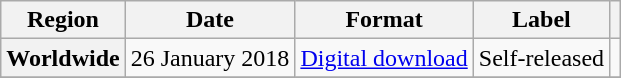<table class="wikitable plainrowheaders">
<tr>
<th>Region</th>
<th>Date</th>
<th>Format</th>
<th>Label</th>
<th></th>
</tr>
<tr>
<th scope="row" rowspan="1">Worldwide</th>
<td>26 January 2018</td>
<td><a href='#'>Digital download</a></td>
<td rowspan="1">Self-released</td>
<td></td>
</tr>
<tr>
</tr>
</table>
